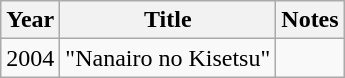<table class="wikitable">
<tr>
<th>Year</th>
<th>Title</th>
<th>Notes</th>
</tr>
<tr>
<td>2004</td>
<td>"Nanairo no Kisetsu"</td>
<td></td>
</tr>
</table>
